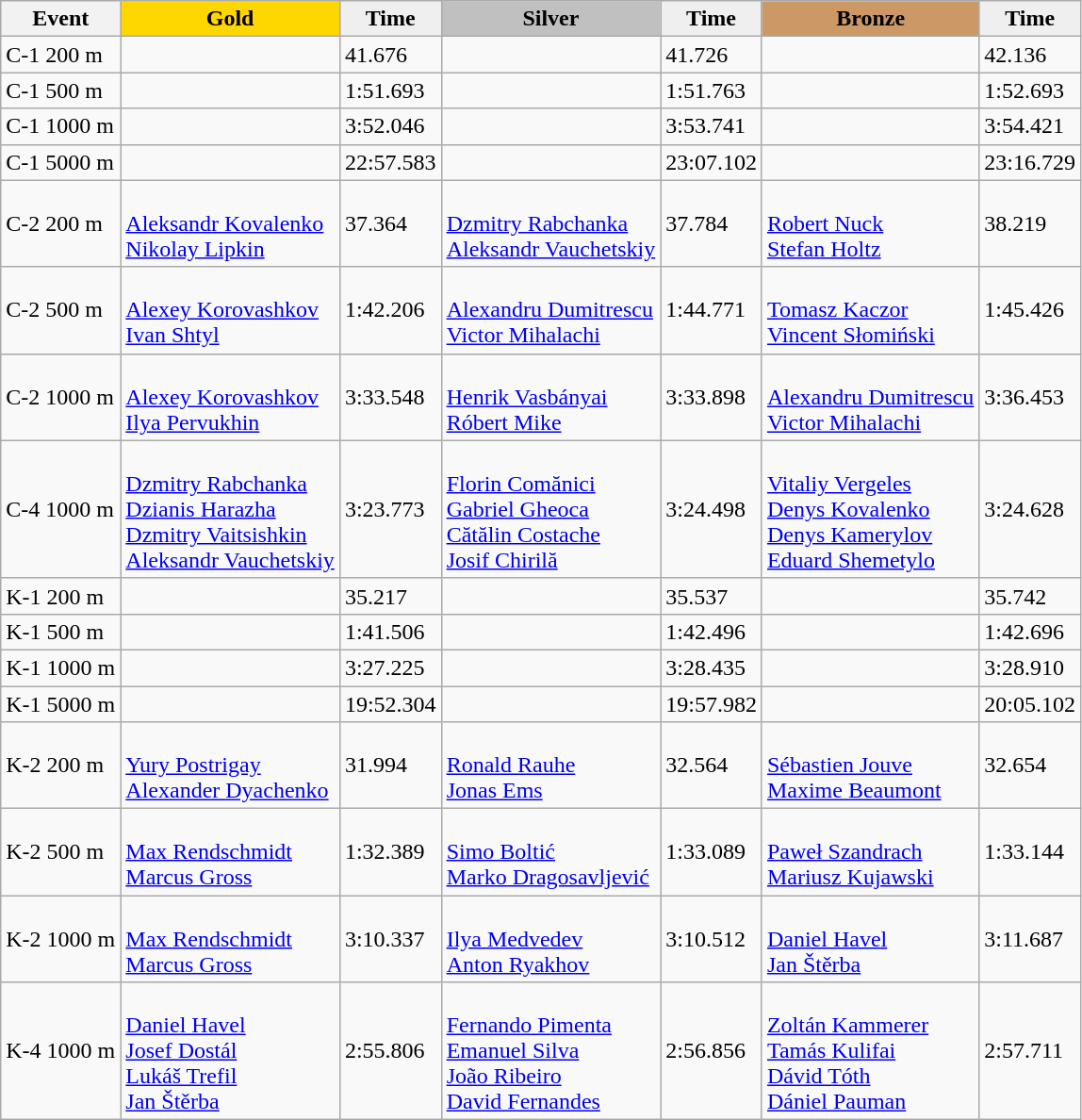<table class="wikitable">
<tr>
<th>Event</th>
<td align=center bgcolor="gold"><strong>Gold</strong></td>
<td align=center bgcolor="EFEFEF"><strong>Time</strong></td>
<td align=center bgcolor="silver"><strong>Silver</strong></td>
<td align=center bgcolor="EFEFEF"><strong>Time</strong></td>
<td align=center bgcolor="CC9966"><strong>Bronze</strong></td>
<td align=center bgcolor="EFEFEF"><strong>Time</strong></td>
</tr>
<tr>
<td>C-1 200 m</td>
<td></td>
<td>41.676</td>
<td></td>
<td>41.726</td>
<td></td>
<td>42.136</td>
</tr>
<tr>
<td>C-1 500 m</td>
<td></td>
<td>1:51.693</td>
<td></td>
<td>1:51.763</td>
<td></td>
<td>1:52.693</td>
</tr>
<tr>
<td>C-1 1000 m</td>
<td></td>
<td>3:52.046</td>
<td></td>
<td>3:53.741</td>
<td></td>
<td>3:54.421</td>
</tr>
<tr>
<td>C-1 5000 m</td>
<td></td>
<td>22:57.583</td>
<td></td>
<td>23:07.102</td>
<td></td>
<td>23:16.729</td>
</tr>
<tr>
<td>C-2 200 m</td>
<td><br><a href='#'>Aleksandr Kovalenko</a><br><a href='#'>Nikolay Lipkin</a></td>
<td>37.364</td>
<td><br><a href='#'>Dzmitry Rabchanka</a><br><a href='#'>Aleksandr Vauchetskiy</a></td>
<td>37.784</td>
<td><br><a href='#'>Robert Nuck</a><br><a href='#'>Stefan Holtz</a></td>
<td>38.219</td>
</tr>
<tr>
<td>C-2 500 m</td>
<td><br><a href='#'>Alexey Korovashkov</a><br><a href='#'>Ivan Shtyl</a></td>
<td>1:42.206</td>
<td><br><a href='#'>Alexandru Dumitrescu</a><br><a href='#'>Victor Mihalachi</a></td>
<td>1:44.771</td>
<td><br><a href='#'>Tomasz Kaczor</a><br><a href='#'>Vincent Słomiński</a></td>
<td>1:45.426</td>
</tr>
<tr>
<td>C-2 1000 m</td>
<td><br><a href='#'>Alexey Korovashkov</a><br><a href='#'>Ilya Pervukhin</a></td>
<td>3:33.548</td>
<td><br><a href='#'>Henrik Vasbányai</a><br><a href='#'>Róbert Mike</a></td>
<td>3:33.898</td>
<td><br><a href='#'>Alexandru Dumitrescu</a><br><a href='#'>Victor Mihalachi</a></td>
<td>3:36.453</td>
</tr>
<tr>
<td>C-4 1000 m</td>
<td><br><a href='#'>Dzmitry Rabchanka</a><br><a href='#'>Dzianis Harazha</a><br><a href='#'>Dzmitry Vaitsishkin</a><br><a href='#'>Aleksandr Vauchetskiy</a></td>
<td>3:23.773</td>
<td><br><a href='#'>Florin Comănici</a><br><a href='#'>Gabriel Gheoca</a><br><a href='#'>Cătălin Costache</a><br><a href='#'>Josif Chirilă</a></td>
<td>3:24.498</td>
<td><br><a href='#'>Vitaliy Vergeles</a><br><a href='#'>Denys Kovalenko</a><br><a href='#'>Denys Kamerylov</a><br><a href='#'>Eduard Shemetylo</a></td>
<td>3:24.628</td>
</tr>
<tr>
<td>K-1 200 m</td>
<td></td>
<td>35.217</td>
<td></td>
<td>35.537</td>
<td></td>
<td>35.742</td>
</tr>
<tr>
<td>K-1 500 m</td>
<td></td>
<td>1:41.506</td>
<td></td>
<td>1:42.496</td>
<td></td>
<td>1:42.696</td>
</tr>
<tr>
<td>K-1 1000 m</td>
<td></td>
<td>3:27.225</td>
<td></td>
<td>3:28.435</td>
<td></td>
<td>3:28.910</td>
</tr>
<tr>
<td>K-1 5000 m</td>
<td></td>
<td>19:52.304</td>
<td></td>
<td>19:57.982</td>
<td></td>
<td>20:05.102</td>
</tr>
<tr>
<td>K-2 200 m</td>
<td><br><a href='#'>Yury Postrigay</a><br><a href='#'>Alexander Dyachenko</a></td>
<td>31.994</td>
<td><br><a href='#'>Ronald Rauhe</a><br><a href='#'>Jonas Ems</a></td>
<td>32.564</td>
<td><br><a href='#'>Sébastien Jouve</a><br><a href='#'>Maxime Beaumont</a></td>
<td>32.654</td>
</tr>
<tr>
<td>K-2 500 m</td>
<td><br><a href='#'>Max Rendschmidt</a><br><a href='#'>Marcus Gross</a></td>
<td>1:32.389</td>
<td><br><a href='#'>Simo Boltić</a><br><a href='#'>Marko Dragosavljević</a></td>
<td>1:33.089</td>
<td><br><a href='#'>Paweł Szandrach</a><br><a href='#'>Mariusz Kujawski</a></td>
<td>1:33.144</td>
</tr>
<tr>
<td>K-2 1000 m</td>
<td><br><a href='#'>Max Rendschmidt</a><br><a href='#'>Marcus Gross</a></td>
<td>3:10.337</td>
<td><br><a href='#'>Ilya Medvedev</a><br><a href='#'>Anton Ryakhov</a></td>
<td>3:10.512</td>
<td><br><a href='#'>Daniel Havel</a><br><a href='#'>Jan Štěrba</a></td>
<td>3:11.687</td>
</tr>
<tr>
<td>K-4 1000 m</td>
<td><br><a href='#'>Daniel Havel</a><br><a href='#'>Josef Dostál</a><br><a href='#'>Lukáš Trefil</a><br><a href='#'>Jan Štěrba</a></td>
<td>2:55.806</td>
<td><br><a href='#'>Fernando Pimenta</a><br><a href='#'>Emanuel Silva</a><br><a href='#'>João Ribeiro</a><br><a href='#'>David Fernandes</a></td>
<td>2:56.856</td>
<td><br><a href='#'>Zoltán Kammerer</a><br><a href='#'>Tamás Kulifai</a><br><a href='#'>Dávid Tóth</a><br><a href='#'>Dániel Pauman</a></td>
<td>2:57.711</td>
</tr>
</table>
